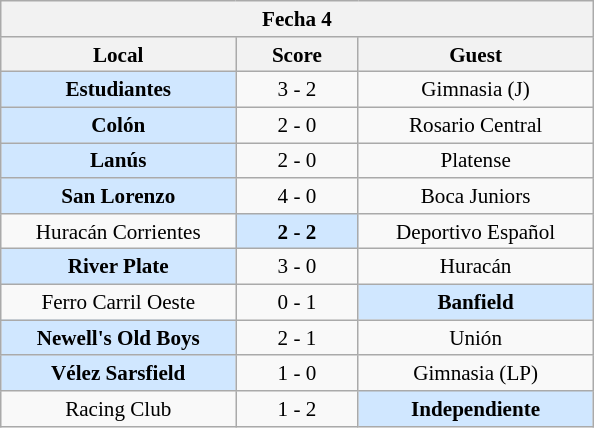<table class="wikitable nowrap" style="font-size:88%; float:left; margin-right:1em;">
<tr>
<th colspan=3 align=center>Fecha 4</th>
</tr>
<tr>
<th width="150">Local</th>
<th width="75">Score</th>
<th width="150">Guest</th>
</tr>
<tr align=center>
<td bgcolor=#D0E7FF><strong>Estudiantes</strong></td>
<td>3 - 2</td>
<td>Gimnasia (J)</td>
</tr>
<tr align=center>
<td bgcolor=#D0E7FF><strong>Colón</strong></td>
<td>2 - 0</td>
<td>Rosario Central</td>
</tr>
<tr align=center>
<td bgcolor=#D0E7FF><strong>Lanús</strong></td>
<td>2 - 0</td>
<td>Platense</td>
</tr>
<tr align=center>
<td bgcolor=#D0E7FF><strong>San Lorenzo</strong></td>
<td>4 - 0</td>
<td>Boca Juniors</td>
</tr>
<tr align=center>
<td>Huracán Corrientes</td>
<td bgcolor=#D0E7FF><strong>2 - 2</strong></td>
<td>Deportivo Español</td>
</tr>
<tr align=center>
<td bgcolor=#D0E7FF><strong>River Plate</strong></td>
<td>3 - 0</td>
<td>Huracán</td>
</tr>
<tr align=center>
<td>Ferro Carril Oeste</td>
<td>0 - 1</td>
<td bgcolor=#D0E7FF><strong>Banfield</strong></td>
</tr>
<tr align=center>
<td bgcolor=#D0E7FF><strong>Newell's Old Boys</strong></td>
<td>2 - 1</td>
<td>Unión</td>
</tr>
<tr align=center>
<td bgcolor=#D0E7FF><strong>Vélez Sarsfield</strong></td>
<td>1 - 0</td>
<td>Gimnasia (LP)</td>
</tr>
<tr align=center>
<td>Racing Club</td>
<td>1 - 2</td>
<td bgcolor=#D0E7FF><strong>Independiente</strong></td>
</tr>
</table>
